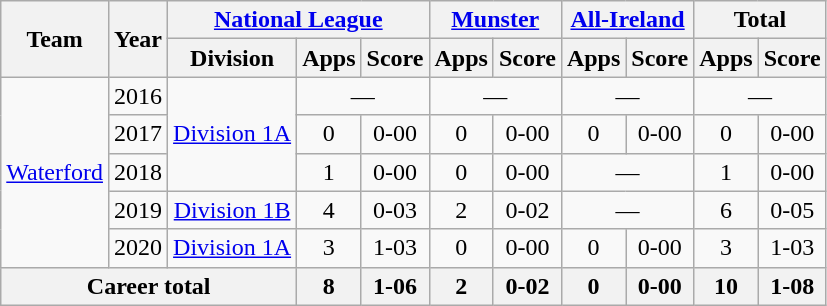<table class="wikitable" style="text-align:center">
<tr>
<th rowspan="2">Team</th>
<th rowspan="2">Year</th>
<th colspan="3"><a href='#'>National League</a></th>
<th colspan="2"><a href='#'>Munster</a></th>
<th colspan="2"><a href='#'>All-Ireland</a></th>
<th colspan="2">Total</th>
</tr>
<tr>
<th>Division</th>
<th>Apps</th>
<th>Score</th>
<th>Apps</th>
<th>Score</th>
<th>Apps</th>
<th>Score</th>
<th>Apps</th>
<th>Score</th>
</tr>
<tr>
<td rowspan="5"><a href='#'>Waterford</a></td>
<td>2016</td>
<td rowspan="3"><a href='#'>Division 1A</a></td>
<td colspan=2>—</td>
<td colspan=2>—</td>
<td colspan=2>—</td>
<td colspan=2>—</td>
</tr>
<tr>
<td>2017</td>
<td>0</td>
<td>0-00</td>
<td>0</td>
<td>0-00</td>
<td>0</td>
<td>0-00</td>
<td>0</td>
<td>0-00</td>
</tr>
<tr>
<td>2018</td>
<td>1</td>
<td>0-00</td>
<td>0</td>
<td>0-00</td>
<td colspan=2>—</td>
<td>1</td>
<td>0-00</td>
</tr>
<tr>
<td>2019</td>
<td rowspan="1"><a href='#'>Division 1B</a></td>
<td>4</td>
<td>0-03</td>
<td>2</td>
<td>0-02</td>
<td colspan=2>—</td>
<td>6</td>
<td>0-05</td>
</tr>
<tr>
<td>2020</td>
<td rowspan="1"><a href='#'>Division 1A</a></td>
<td>3</td>
<td>1-03</td>
<td>0</td>
<td>0-00</td>
<td>0</td>
<td>0-00</td>
<td>3</td>
<td>1-03</td>
</tr>
<tr>
<th colspan="3">Career total</th>
<th>8</th>
<th>1-06</th>
<th>2</th>
<th>0-02</th>
<th>0</th>
<th>0-00</th>
<th>10</th>
<th>1-08</th>
</tr>
</table>
